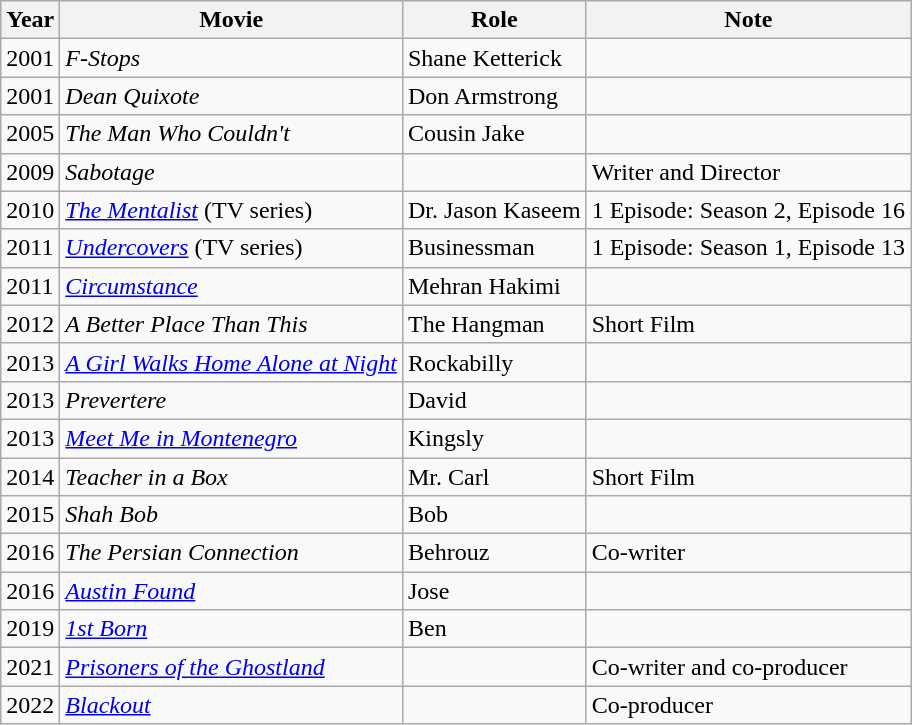<table class="wikitable">
<tr>
<th>Year</th>
<th>Movie</th>
<th>Role</th>
<th>Note</th>
</tr>
<tr>
<td>2001</td>
<td><em>F-Stops</em></td>
<td>Shane Ketterick</td>
<td></td>
</tr>
<tr>
<td>2001</td>
<td><em>Dean Quixote</em></td>
<td>Don Armstrong</td>
<td></td>
</tr>
<tr>
<td>2005</td>
<td><em>The Man Who Couldn't</em></td>
<td>Cousin Jake</td>
<td></td>
</tr>
<tr>
<td>2009</td>
<td><em>Sabotage</em></td>
<td></td>
<td>Writer and Director</td>
</tr>
<tr>
<td>2010</td>
<td><em><a href='#'>The Mentalist</a></em> (TV series)</td>
<td>Dr. Jason Kaseem</td>
<td>1 Episode: Season 2, Episode 16</td>
</tr>
<tr>
<td>2011</td>
<td><em><a href='#'>Undercovers</a></em> (TV series)</td>
<td>Businessman</td>
<td>1 Episode: Season 1, Episode 13</td>
</tr>
<tr>
<td>2011</td>
<td><em><a href='#'>Circumstance</a></em></td>
<td>Mehran Hakimi</td>
<td></td>
</tr>
<tr>
<td>2012</td>
<td><em>A Better Place Than This</em></td>
<td>The Hangman</td>
<td>Short Film</td>
</tr>
<tr>
<td>2013</td>
<td><em><a href='#'>A Girl Walks Home Alone at Night</a></em></td>
<td>Rockabilly</td>
<td></td>
</tr>
<tr>
<td>2013</td>
<td><em>Prevertere</em></td>
<td>David</td>
<td></td>
</tr>
<tr>
<td>2013</td>
<td><em><a href='#'>Meet Me in Montenegro</a></em></td>
<td>Kingsly</td>
<td></td>
</tr>
<tr>
<td>2014</td>
<td><em>Teacher in a Box</em></td>
<td>Mr. Carl</td>
<td>Short Film</td>
</tr>
<tr>
<td>2015</td>
<td><em>Shah Bob</em></td>
<td>Bob</td>
<td></td>
</tr>
<tr>
<td>2016</td>
<td><em>The Persian Connection</em></td>
<td>Behrouz</td>
<td>Co-writer</td>
</tr>
<tr>
<td>2016</td>
<td><em><a href='#'>Austin Found</a></em></td>
<td>Jose</td>
<td></td>
</tr>
<tr>
<td>2019</td>
<td><em><a href='#'>1st Born</a></em></td>
<td>Ben</td>
<td></td>
</tr>
<tr>
<td>2021</td>
<td><em><a href='#'>Prisoners of the Ghostland</a></em></td>
<td></td>
<td>Co-writer and co-producer</td>
</tr>
<tr>
<td>2022</td>
<td><em><a href='#'>Blackout</a></em></td>
<td></td>
<td>Co-producer</td>
</tr>
</table>
